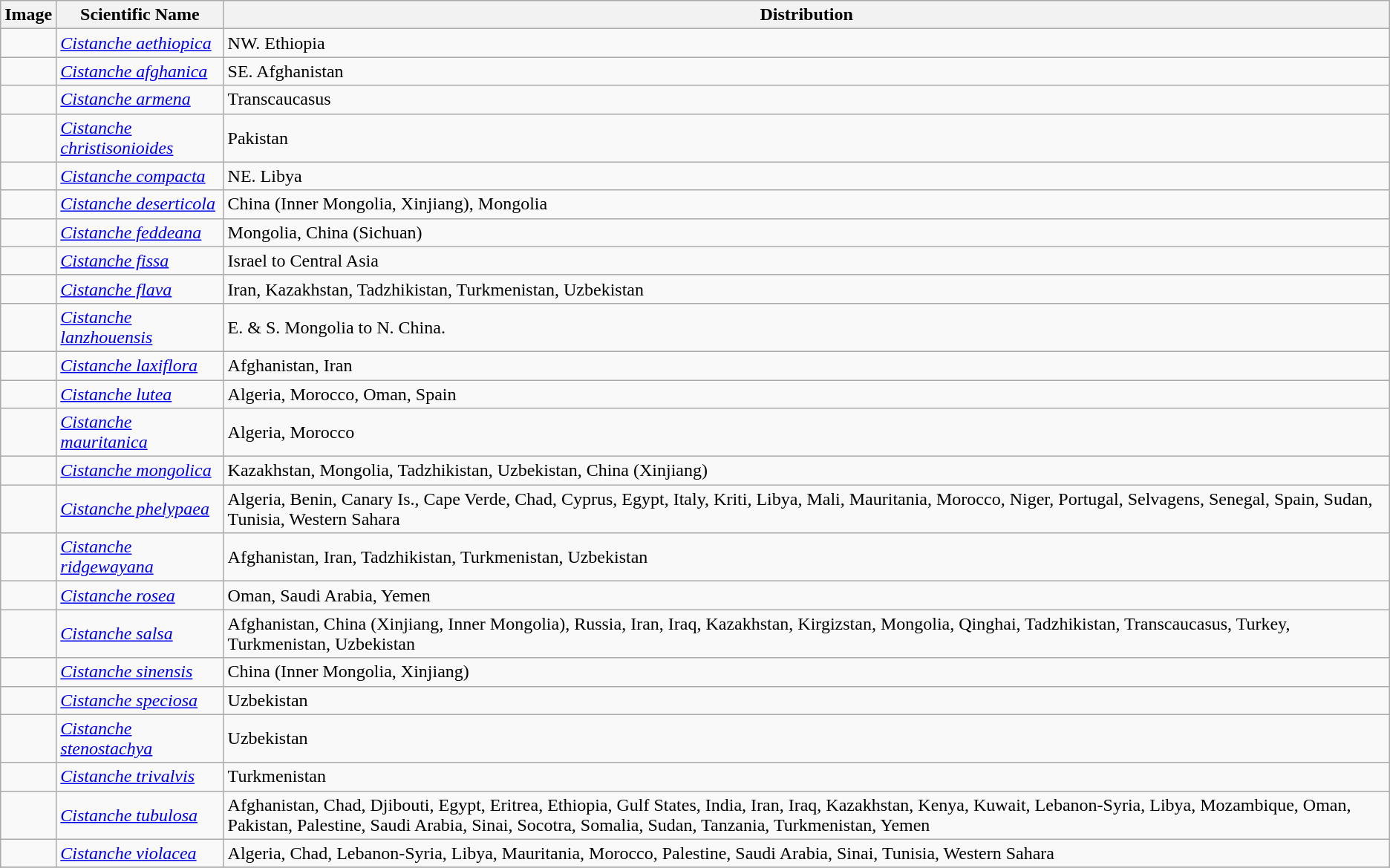<table class="wikitable">
<tr>
<th>Image</th>
<th>Scientific Name</th>
<th>Distribution</th>
</tr>
<tr>
<td></td>
<td><em><a href='#'>Cistanche aethiopica</a></em> </td>
<td>NW. Ethiopia</td>
</tr>
<tr>
<td></td>
<td><em><a href='#'>Cistanche afghanica</a></em> </td>
<td>SE. Afghanistan</td>
</tr>
<tr>
<td></td>
<td><em><a href='#'>Cistanche armena</a></em> </td>
<td>Transcaucasus</td>
</tr>
<tr>
<td></td>
<td><em><a href='#'>Cistanche christisonioides</a></em> </td>
<td>Pakistan</td>
</tr>
<tr>
<td></td>
<td><em><a href='#'>Cistanche compacta</a></em> </td>
<td>NE. Libya</td>
</tr>
<tr>
<td></td>
<td><em><a href='#'>Cistanche deserticola</a></em> </td>
<td>China (Inner Mongolia, Xinjiang), Mongolia</td>
</tr>
<tr>
<td></td>
<td><em><a href='#'>Cistanche feddeana</a></em> </td>
<td>Mongolia, China (Sichuan)</td>
</tr>
<tr>
<td></td>
<td><em><a href='#'>Cistanche fissa</a></em> </td>
<td>Israel to Central Asia</td>
</tr>
<tr>
<td></td>
<td><em><a href='#'>Cistanche flava</a></em> </td>
<td>Iran, Kazakhstan, Tadzhikistan, Turkmenistan, Uzbekistan</td>
</tr>
<tr>
<td></td>
<td><em><a href='#'>Cistanche lanzhouensis</a></em> </td>
<td>E. & S. Mongolia to N. China.</td>
</tr>
<tr>
<td></td>
<td><em><a href='#'>Cistanche laxiflora</a></em> </td>
<td>Afghanistan, Iran</td>
</tr>
<tr>
<td></td>
<td><em><a href='#'>Cistanche lutea</a></em> </td>
<td>Algeria, Morocco, Oman, Spain</td>
</tr>
<tr>
<td></td>
<td><em><a href='#'>Cistanche mauritanica</a></em> </td>
<td>Algeria, Morocco</td>
</tr>
<tr>
<td></td>
<td><em><a href='#'>Cistanche mongolica</a></em> </td>
<td>Kazakhstan, Mongolia, Tadzhikistan, Uzbekistan, China (Xinjiang)</td>
</tr>
<tr>
<td></td>
<td><em><a href='#'>Cistanche phelypaea</a></em> </td>
<td>Algeria, Benin, Canary Is., Cape Verde, Chad, Cyprus, Egypt, Italy, Kriti, Libya, Mali, Mauritania, Morocco, Niger, Portugal, Selvagens, Senegal, Spain, Sudan, Tunisia, Western Sahara</td>
</tr>
<tr>
<td></td>
<td><em><a href='#'>Cistanche ridgewayana</a></em> </td>
<td>Afghanistan, Iran, Tadzhikistan, Turkmenistan, Uzbekistan</td>
</tr>
<tr>
<td></td>
<td><em><a href='#'>Cistanche rosea</a></em> </td>
<td>Oman, Saudi Arabia, Yemen</td>
</tr>
<tr>
<td></td>
<td><em><a href='#'>Cistanche salsa</a></em> </td>
<td>Afghanistan, China (Xinjiang, Inner Mongolia), Russia, Iran, Iraq, Kazakhstan, Kirgizstan, Mongolia, Qinghai,  Tadzhikistan, Transcaucasus, Turkey, Turkmenistan, Uzbekistan</td>
</tr>
<tr>
<td></td>
<td><em><a href='#'>Cistanche sinensis</a></em> </td>
<td>China (Inner Mongolia, Xinjiang)</td>
</tr>
<tr>
<td></td>
<td><em><a href='#'>Cistanche speciosa</a></em> </td>
<td>Uzbekistan</td>
</tr>
<tr>
<td></td>
<td><em><a href='#'>Cistanche stenostachya</a></em> </td>
<td>Uzbekistan</td>
</tr>
<tr>
<td></td>
<td><em><a href='#'>Cistanche trivalvis</a></em> </td>
<td>Turkmenistan</td>
</tr>
<tr>
<td></td>
<td><em><a href='#'>Cistanche tubulosa</a></em> </td>
<td>Afghanistan, Chad, Djibouti, Egypt, Eritrea, Ethiopia, Gulf States, India, Iran, Iraq, Kazakhstan, Kenya, Kuwait, Lebanon-Syria, Libya, Mozambique, Oman, Pakistan, Palestine, Saudi Arabia, Sinai, Socotra, Somalia, Sudan, Tanzania, Turkmenistan, Yemen</td>
</tr>
<tr>
<td></td>
<td><em><a href='#'>Cistanche violacea</a></em> </td>
<td>Algeria, Chad, Lebanon-Syria, Libya, Mauritania, Morocco, Palestine, Saudi Arabia, Sinai, Tunisia, Western Sahara</td>
</tr>
<tr>
</tr>
</table>
